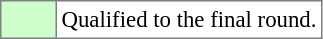<table bgcolor="#f7f8ff" cellpadding="3" cellspacing="0" border="1" style="font-size: 95%; border: gray solid 1px; border-collapse: collapse;text-align:center;">
<tr>
<td style="background:#ccffcc;" width="30"></td>
<td bgcolor="FFFFFF" align="left">Qualified to the final round.</td>
</tr>
</table>
